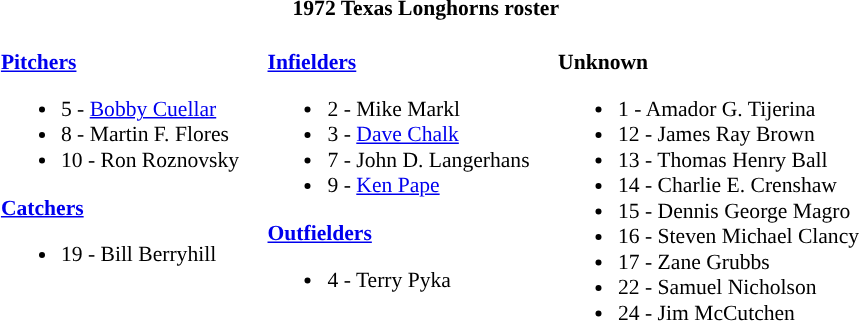<table class="toccolours" style="border-collapse:collapse; font-size:90%;">
<tr>
<th colspan=9>1972 Texas Longhorns roster</th>
</tr>
<tr>
<td width="03"> </td>
<td valign="top"><br><strong><a href='#'>Pitchers</a></strong><ul><li>5 - <a href='#'>Bobby Cuellar</a></li><li>8 - Martin F. Flores</li><li>10 - Ron Roznovsky</li></ul><strong><a href='#'>Catchers</a></strong><ul><li>19 - Bill Berryhill</li></ul></td>
<td width="15"> </td>
<td valign="top"><br><strong><a href='#'>Infielders</a></strong><ul><li>2 - Mike Markl</li><li>3 - <a href='#'>Dave Chalk</a></li><li>7 - John D. Langerhans</li><li>9 - <a href='#'>Ken Pape</a></li></ul><strong><a href='#'>Outfielders</a></strong><ul><li>4 - Terry Pyka</li></ul></td>
<td width="15"> </td>
<td valign="top"><br><strong>Unknown</strong><ul><li>1 - Amador G. Tijerina</li><li>12 - James Ray Brown</li><li>13 - Thomas Henry Ball</li><li>14 - Charlie E. Crenshaw</li><li>15 - Dennis George Magro</li><li>16 - Steven Michael Clancy</li><li>17 - Zane Grubbs</li><li>22 - Samuel Nicholson</li><li>24 - Jim McCutchen</li></ul></td>
</tr>
</table>
